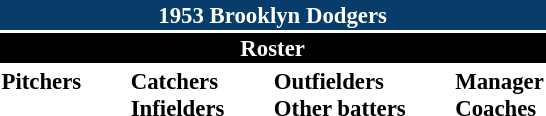<table class="toccolours" style="font-size: 95%;">
<tr>
<th colspan="10" style="background-color: #083c6b; color: white; text-align: center;">1953 Brooklyn Dodgers</th>
</tr>
<tr>
<td colspan="10" style="background-color: black; color: white; text-align: center;"><strong>Roster</strong></td>
</tr>
<tr>
<td valign="top"><strong>Pitchers</strong><br>












</td>
<td width="25px"></td>
<td valign="top"><strong>Catchers</strong><br>

<strong>Infielders</strong>





</td>
<td width="25px"></td>
<td valign="top"><strong>Outfielders</strong><br>







<strong>Other batters</strong>

</td>
<td width="25px"></td>
<td valign="top"><strong>Manager</strong><br>
<strong>Coaches</strong>


</td>
</tr>
</table>
